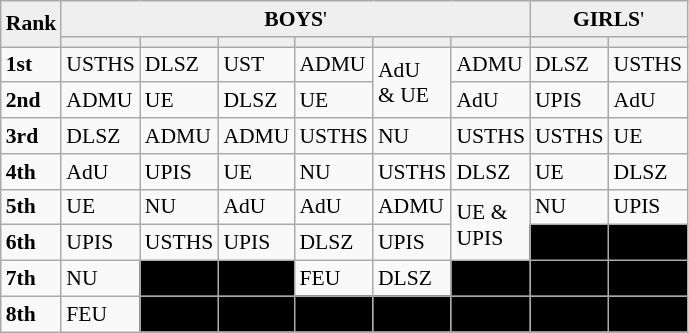<table class="wikitable" style="font-size: 90%;">
<tr bgcolor="#efefef">
<td rowspan=2><strong>Rank</strong></td>
<td colspan=6 align=center><strong>BOYS</strong>'</td>
<td colspan=3 align=center><strong>GIRLS</strong>'</td>
</tr>
<tr bgcolor="#efefef">
<td></td>
<td></td>
<td></td>
<td></td>
<td></td>
<td></td>
<td></td>
<td></td>
</tr>
<tr>
<td><strong>1st</strong></td>
<td>USTHS</td>
<td>DLSZ</td>
<td>UST</td>
<td>ADMU</td>
<td rowspan=2>AdU<br>& UE</td>
<td>ADMU</td>
<td>DLSZ</td>
<td>USTHS</td>
</tr>
<tr>
<td><strong>2nd</strong></td>
<td>ADMU</td>
<td>UE</td>
<td>DLSZ</td>
<td>UE</td>
<td>AdU</td>
<td>UPIS</td>
<td>AdU</td>
</tr>
<tr>
<td><strong>3rd</strong></td>
<td>DLSZ</td>
<td>ADMU</td>
<td>ADMU</td>
<td>USTHS</td>
<td>NU</td>
<td>USTHS</td>
<td>USTHS</td>
<td>UE</td>
</tr>
<tr>
<td><strong>4th</strong></td>
<td>AdU</td>
<td>UPIS</td>
<td>UE</td>
<td>NU</td>
<td>USTHS</td>
<td>DLSZ</td>
<td>UE</td>
<td>DLSZ</td>
</tr>
<tr>
<td><strong>5th</strong></td>
<td>UE</td>
<td>NU</td>
<td>AdU</td>
<td>AdU</td>
<td>ADMU</td>
<td rowspan=2>UE &<br>UPIS</td>
<td>NU</td>
<td>UPIS</td>
</tr>
<tr>
<td><strong>6th</strong></td>
<td>UPIS</td>
<td>USTHS</td>
<td>UPIS</td>
<td>DLSZ</td>
<td>UPIS</td>
<td bgcolor="black"></td>
<td bgcolor="black"></td>
</tr>
<tr>
<td><strong>7th</strong></td>
<td>NU</td>
<td bgcolor="black"></td>
<td bgcolor="black"></td>
<td>FEU</td>
<td>DLSZ</td>
<td bgcolor="black"></td>
<td bgcolor="black"></td>
<td bgcolor="black"></td>
</tr>
<tr>
<td><strong>8th</strong></td>
<td>FEU</td>
<td bgcolor="black"></td>
<td bgcolor="black"></td>
<td bgcolor="black"></td>
<td bgcolor="black"></td>
<td bgcolor="black"></td>
<td bgcolor="black"></td>
<td bgcolor="black"></td>
</tr>
</table>
